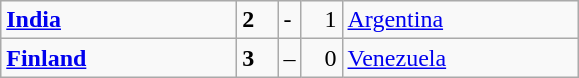<table class="wikitable">
<tr>
<td width=150><strong> <a href='#'>India</a></strong></td>
<td style="width:20px; text-align:left;"><strong>2</strong></td>
<td>-</td>
<td style="width:20px; text-align:right;">1</td>
<td width=150> <a href='#'>Argentina</a></td>
</tr>
<tr>
<td> <strong><a href='#'>Finland</a></strong></td>
<td style="text-align:left;"><strong>3</strong></td>
<td>–</td>
<td style="text-align:right;">0</td>
<td> <a href='#'>Venezuela</a></td>
</tr>
</table>
